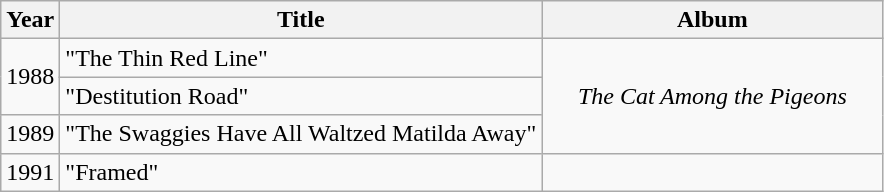<table class="wikitable" style="text-align:center;">
<tr>
<th scope="col">Year</th>
<th scope="col">Title</th>
<th scope="col" width="220">Album</th>
</tr>
<tr>
<td rowspan="2">1988</td>
<td align="left">"The Thin Red Line"</td>
<td rowspan="3"><em>The Cat Among the Pigeons</em></td>
</tr>
<tr>
<td align="left">"Destitution Road"</td>
</tr>
<tr>
<td>1989</td>
<td align="left">"The Swaggies Have All Waltzed Matilda Away"</td>
</tr>
<tr>
<td>1991</td>
<td align="left">"Framed"</td>
<td></td>
</tr>
</table>
